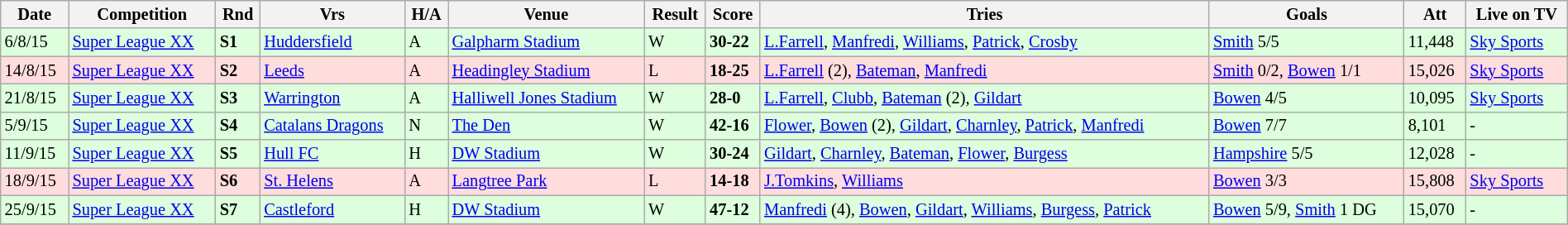<table class="wikitable" style="font-size:85%;" width="100%">
<tr>
<th>Date</th>
<th>Competition</th>
<th>Rnd</th>
<th>Vrs</th>
<th>H/A</th>
<th>Venue</th>
<th>Result</th>
<th>Score</th>
<th>Tries</th>
<th>Goals</th>
<th>Att</th>
<th>Live on TV</th>
</tr>
<tr style="background:#ddffdd;" width=20 | >
<td>6/8/15</td>
<td><a href='#'>Super League XX</a></td>
<td><strong>S1</strong></td>
<td><a href='#'>Huddersfield</a></td>
<td>A</td>
<td><a href='#'>Galpharm Stadium</a></td>
<td>W</td>
<td><strong>30-22</strong></td>
<td><a href='#'>L.Farrell</a>, <a href='#'>Manfredi</a>, <a href='#'>Williams</a>, <a href='#'>Patrick</a>, <a href='#'>Crosby</a></td>
<td><a href='#'>Smith</a> 5/5</td>
<td>11,448</td>
<td><a href='#'>Sky Sports</a></td>
</tr>
<tr style="background:#ffdddd;" width=20 | >
<td>14/8/15</td>
<td><a href='#'>Super League XX</a></td>
<td><strong>S2</strong></td>
<td><a href='#'>Leeds</a></td>
<td>A</td>
<td><a href='#'>Headingley Stadium</a></td>
<td>L</td>
<td><strong>18-25</strong></td>
<td><a href='#'>L.Farrell</a> (2), <a href='#'>Bateman</a>, <a href='#'>Manfredi</a></td>
<td><a href='#'>Smith</a> 0/2, <a href='#'>Bowen</a> 1/1</td>
<td>15,026</td>
<td><a href='#'>Sky Sports</a></td>
</tr>
<tr style="background:#ddffdd;" width=20 | >
<td>21/8/15</td>
<td><a href='#'>Super League XX</a></td>
<td><strong>S3</strong></td>
<td><a href='#'>Warrington</a></td>
<td>A</td>
<td><a href='#'>Halliwell Jones Stadium</a></td>
<td>W</td>
<td><strong>28-0</strong></td>
<td><a href='#'>L.Farrell</a>, <a href='#'>Clubb</a>, <a href='#'>Bateman</a> (2), <a href='#'>Gildart</a></td>
<td><a href='#'>Bowen</a> 4/5</td>
<td>10,095</td>
<td><a href='#'>Sky Sports</a></td>
</tr>
<tr style="background:#ddffdd;" width=20 | >
<td>5/9/15</td>
<td><a href='#'>Super League XX</a></td>
<td><strong>S4</strong></td>
<td><a href='#'>Catalans Dragons</a></td>
<td>N</td>
<td><a href='#'>The Den</a></td>
<td>W</td>
<td><strong>42-16</strong></td>
<td><a href='#'>Flower</a>, <a href='#'>Bowen</a> (2), <a href='#'>Gildart</a>, <a href='#'>Charnley</a>, <a href='#'>Patrick</a>, <a href='#'>Manfredi</a></td>
<td><a href='#'>Bowen</a> 7/7</td>
<td>8,101</td>
<td>-</td>
</tr>
<tr style="background:#ddffdd;" width=20 | >
<td>11/9/15</td>
<td><a href='#'>Super League XX</a></td>
<td><strong>S5</strong></td>
<td><a href='#'>Hull FC</a></td>
<td>H</td>
<td><a href='#'>DW Stadium</a></td>
<td>W</td>
<td><strong>30-24</strong></td>
<td><a href='#'>Gildart</a>, <a href='#'>Charnley</a>, <a href='#'>Bateman</a>, <a href='#'>Flower</a>, <a href='#'>Burgess</a></td>
<td><a href='#'>Hampshire</a> 5/5</td>
<td>12,028</td>
<td>-</td>
</tr>
<tr style="background:#ffdddd;" width=20 | >
<td>18/9/15</td>
<td><a href='#'>Super League XX</a></td>
<td><strong>S6</strong></td>
<td><a href='#'>St. Helens</a></td>
<td>A</td>
<td><a href='#'>Langtree Park</a></td>
<td>L</td>
<td><strong>14-18</strong></td>
<td><a href='#'>J.Tomkins</a>, <a href='#'>Williams</a></td>
<td><a href='#'>Bowen</a> 3/3</td>
<td>15,808</td>
<td><a href='#'>Sky Sports</a></td>
</tr>
<tr style="background:#ddffdd;" width=20 | >
<td>25/9/15</td>
<td><a href='#'>Super League XX</a></td>
<td><strong>S7</strong></td>
<td><a href='#'>Castleford</a></td>
<td>H</td>
<td><a href='#'>DW Stadium</a></td>
<td>W</td>
<td><strong>47-12</strong></td>
<td><a href='#'>Manfredi</a> (4), <a href='#'>Bowen</a>, <a href='#'>Gildart</a>, <a href='#'>Williams</a>, <a href='#'>Burgess</a>, <a href='#'>Patrick</a></td>
<td><a href='#'>Bowen</a> 5/9, <a href='#'>Smith</a> 1 DG</td>
<td>15,070</td>
<td>-</td>
</tr>
<tr>
</tr>
</table>
